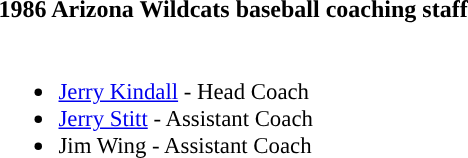<table class="toccolours">
<tr>
<th colspan="9">1986 Arizona Wildcats baseball coaching staff</th>
</tr>
<tr>
<td style="text-align: left; font-size: 95%;" valign="top"><br><ul><li><a href='#'>Jerry Kindall</a> - Head Coach</li><li><a href='#'>Jerry Stitt</a> - Assistant Coach</li><li>Jim Wing - Assistant Coach</li></ul></td>
</tr>
</table>
